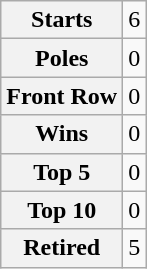<table class="wikitable" style="text-align:center">
<tr>
<th>Starts</th>
<td>6</td>
</tr>
<tr>
<th>Poles</th>
<td>0</td>
</tr>
<tr>
<th>Front Row</th>
<td>0</td>
</tr>
<tr>
<th>Wins</th>
<td>0</td>
</tr>
<tr>
<th>Top 5</th>
<td>0</td>
</tr>
<tr>
<th>Top 10</th>
<td>0</td>
</tr>
<tr>
<th>Retired</th>
<td>5</td>
</tr>
</table>
